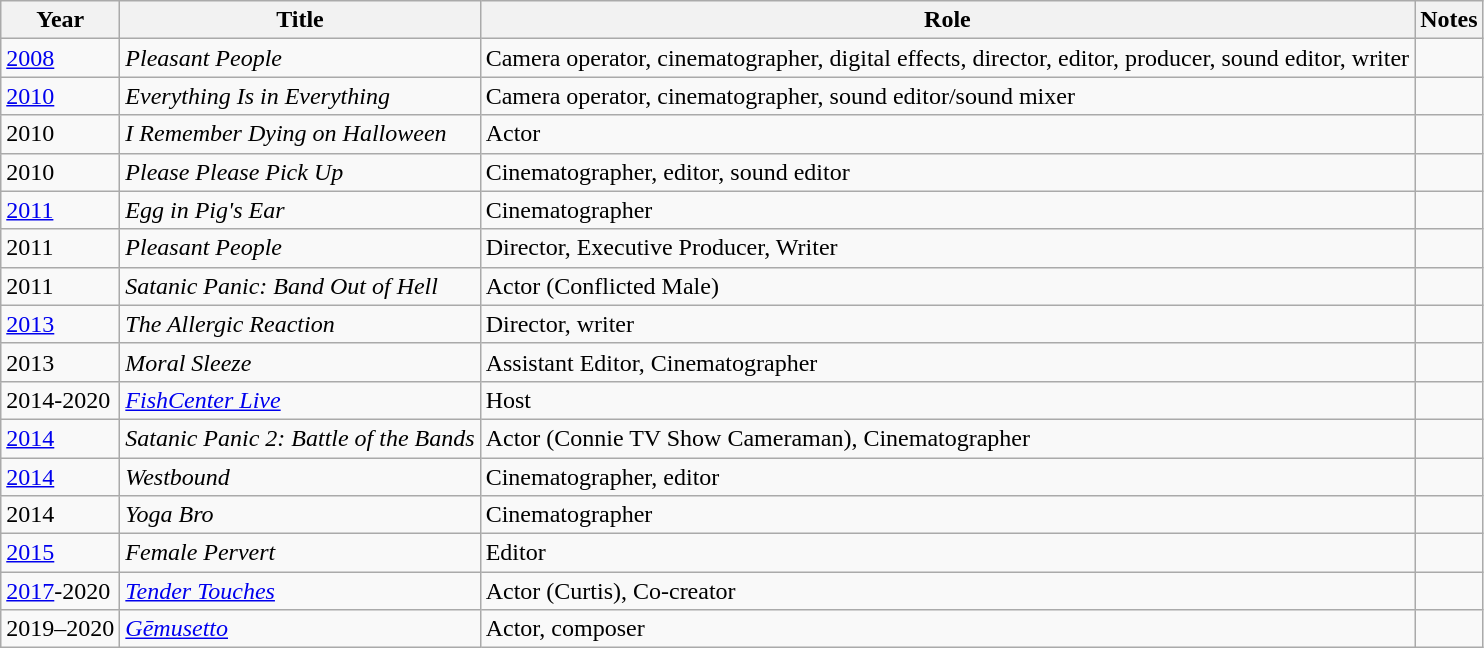<table class="wikitable sortable">
<tr>
<th>Year</th>
<th>Title</th>
<th>Role</th>
<th class="unsortable">Notes</th>
</tr>
<tr>
<td><a href='#'>2008</a></td>
<td><em>Pleasant People</em></td>
<td>Camera operator, cinematographer, digital effects, director, editor, producer, sound editor, writer</td>
<td></td>
</tr>
<tr>
<td><a href='#'>2010</a></td>
<td><em>Everything Is in Everything</em></td>
<td>Camera operator, cinematographer, sound editor/sound mixer</td>
<td></td>
</tr>
<tr>
<td>2010</td>
<td><em>I Remember Dying on Halloween</em></td>
<td>Actor</td>
<td></td>
</tr>
<tr>
<td>2010</td>
<td><em>Please Please Pick Up</em></td>
<td>Cinematographer, editor, sound editor</td>
<td></td>
</tr>
<tr>
<td><a href='#'>2011</a></td>
<td><em>Egg in Pig's Ear</em></td>
<td>Cinematographer</td>
<td></td>
</tr>
<tr>
<td>2011</td>
<td><em>Pleasant People</em></td>
<td>Director, Executive Producer, Writer</td>
<td></td>
</tr>
<tr>
<td>2011</td>
<td><em>Satanic Panic: Band Out of Hell</em></td>
<td>Actor (Conflicted Male)</td>
<td></td>
</tr>
<tr>
<td><a href='#'>2013</a></td>
<td><em>The Allergic Reaction</em></td>
<td>Director, writer</td>
<td></td>
</tr>
<tr>
<td>2013</td>
<td><em>Moral Sleeze</em></td>
<td>Assistant Editor, Cinematographer</td>
<td></td>
</tr>
<tr>
<td>2014-2020</td>
<td><em><a href='#'>FishCenter Live</a></em></td>
<td>Host</td>
<td></td>
</tr>
<tr>
<td><a href='#'>2014</a></td>
<td><em>Satanic Panic 2: Battle of the Bands</em></td>
<td>Actor (Connie TV Show Cameraman), Cinematographer</td>
<td></td>
</tr>
<tr>
<td><a href='#'>2014</a></td>
<td><em>Westbound</em></td>
<td>Cinematographer, editor</td>
<td></td>
</tr>
<tr>
<td>2014</td>
<td><em>Yoga Bro</em></td>
<td>Cinematographer</td>
<td></td>
</tr>
<tr>
<td><a href='#'>2015</a></td>
<td><em>Female Pervert</em></td>
<td>Editor</td>
<td></td>
</tr>
<tr>
<td><a href='#'>2017</a>-2020</td>
<td><em><a href='#'>Tender Touches</a></em></td>
<td>Actor (Curtis), Co-creator</td>
<td></td>
</tr>
<tr>
<td>2019–2020</td>
<td><em><a href='#'>Gēmusetto</a></em></td>
<td>Actor, composer</td>
<td></td>
</tr>
</table>
